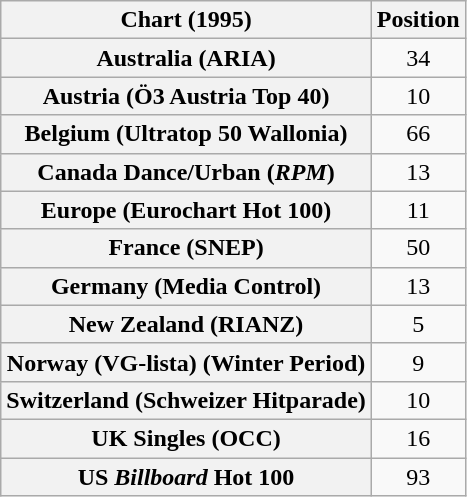<table class="wikitable sortable plainrowheaders">
<tr>
<th>Chart (1995)</th>
<th>Position</th>
</tr>
<tr>
<th scope="row">Australia (ARIA)</th>
<td style="text-align:center;">34</td>
</tr>
<tr>
<th scope="row">Austria (Ö3 Austria Top 40)</th>
<td style="text-align:center;">10</td>
</tr>
<tr>
<th scope="row">Belgium (Ultratop 50 Wallonia)</th>
<td style="text-align:center;">66</td>
</tr>
<tr>
<th scope="row">Canada Dance/Urban (<em>RPM</em>)</th>
<td style="text-align:center;">13</td>
</tr>
<tr>
<th scope="row">Europe (Eurochart Hot 100)</th>
<td style="text-align:center;">11</td>
</tr>
<tr>
<th scope="row">France (SNEP)</th>
<td style="text-align:center;">50</td>
</tr>
<tr>
<th scope="row">Germany (Media Control)</th>
<td style="text-align:center;">13</td>
</tr>
<tr>
<th scope="row">New Zealand (RIANZ)</th>
<td style="text-align:center;">5</td>
</tr>
<tr>
<th scope="row">Norway (VG-lista) (Winter Period)</th>
<td style="text-align:center;">9</td>
</tr>
<tr>
<th scope="row">Switzerland (Schweizer Hitparade)</th>
<td style="text-align:center;">10</td>
</tr>
<tr>
<th scope="row">UK Singles (OCC)</th>
<td style="text-align:center;">16</td>
</tr>
<tr>
<th scope="row">US <em>Billboard</em> Hot 100</th>
<td style="text-align:center;">93</td>
</tr>
</table>
